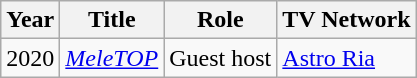<table class="wikitable">
<tr>
<th>Year</th>
<th>Title</th>
<th>Role</th>
<th>TV Network</th>
</tr>
<tr>
<td>2020</td>
<td><em><a href='#'>MeleTOP</a></em></td>
<td>Guest host</td>
<td><a href='#'>Astro Ria</a></td>
</tr>
</table>
